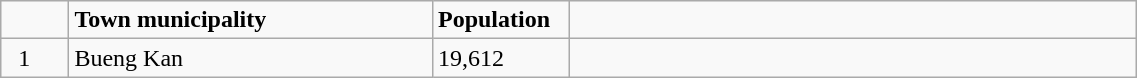<table class="wikitable" style="width:60%;">
<tr>
<td scope="col" style="width:6%;"> </td>
<td scope="col" style="width:32%;"><strong>Town municipality</strong></td>
<td scope="col" style="width:12%;"><strong>Population</strong></td>
<td scope="col" style="width:50%;"> </td>
</tr>
<tr>
<td scope="row">  1</td>
<td>Bueng Kan</td>
<td>19,612</td>
<td> </td>
</tr>
</table>
